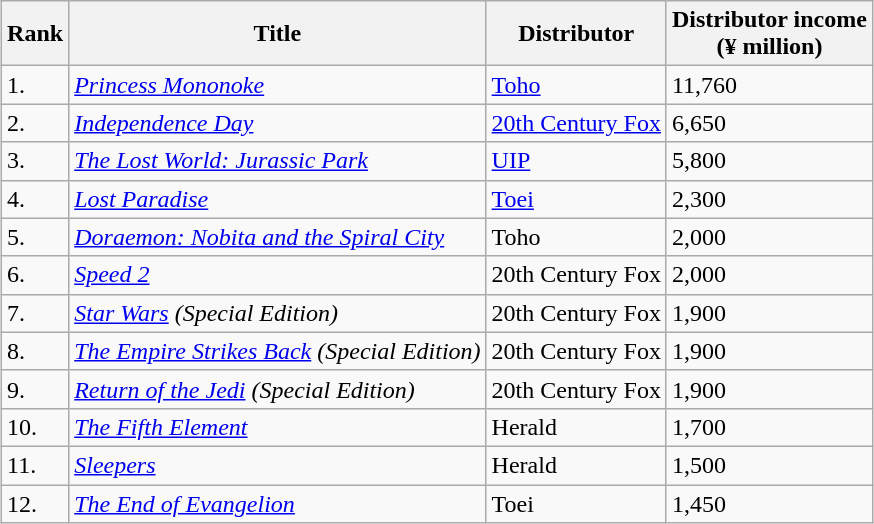<table class="wikitable sortable" style="margin:auto; margin:auto;">
<tr>
<th>Rank</th>
<th>Title</th>
<th>Distributor</th>
<th>Distributor income<br> (¥ million)</th>
</tr>
<tr>
<td>1.</td>
<td><em><a href='#'>Princess Mononoke</a></em></td>
<td><a href='#'>Toho</a></td>
<td>11,760</td>
</tr>
<tr>
<td>2.</td>
<td><em><a href='#'>Independence Day</a></em></td>
<td><a href='#'>20th Century Fox</a></td>
<td>6,650</td>
</tr>
<tr>
<td>3.</td>
<td><em><a href='#'>The Lost World: Jurassic Park</a></em></td>
<td><a href='#'>UIP</a></td>
<td>5,800</td>
</tr>
<tr>
<td>4.</td>
<td><em><a href='#'>Lost Paradise</a></em></td>
<td><a href='#'>Toei</a></td>
<td>2,300</td>
</tr>
<tr>
<td>5.</td>
<td><em><a href='#'>Doraemon: Nobita and the Spiral City</a></em></td>
<td>Toho</td>
<td>2,000</td>
</tr>
<tr>
<td>6.</td>
<td><em><a href='#'>Speed 2</a></em></td>
<td>20th Century Fox</td>
<td>2,000</td>
</tr>
<tr>
<td>7.</td>
<td><em><a href='#'>Star Wars</a> (Special Edition)</em></td>
<td>20th Century Fox</td>
<td>1,900</td>
</tr>
<tr>
<td>8.</td>
<td><em><a href='#'>The Empire Strikes Back</a> (Special Edition)</em></td>
<td>20th Century Fox</td>
<td>1,900</td>
</tr>
<tr>
<td>9.</td>
<td><em><a href='#'>Return of the Jedi</a> (Special Edition)</em></td>
<td>20th Century Fox</td>
<td>1,900</td>
</tr>
<tr>
<td>10.</td>
<td><em><a href='#'>The Fifth Element</a></em></td>
<td>Herald</td>
<td>1,700</td>
</tr>
<tr>
<td>11.</td>
<td><em><a href='#'>Sleepers</a></em></td>
<td>Herald</td>
<td>1,500</td>
</tr>
<tr>
<td>12.</td>
<td><em><a href='#'>The End of Evangelion</a></em></td>
<td>Toei</td>
<td>1,450</td>
</tr>
</table>
